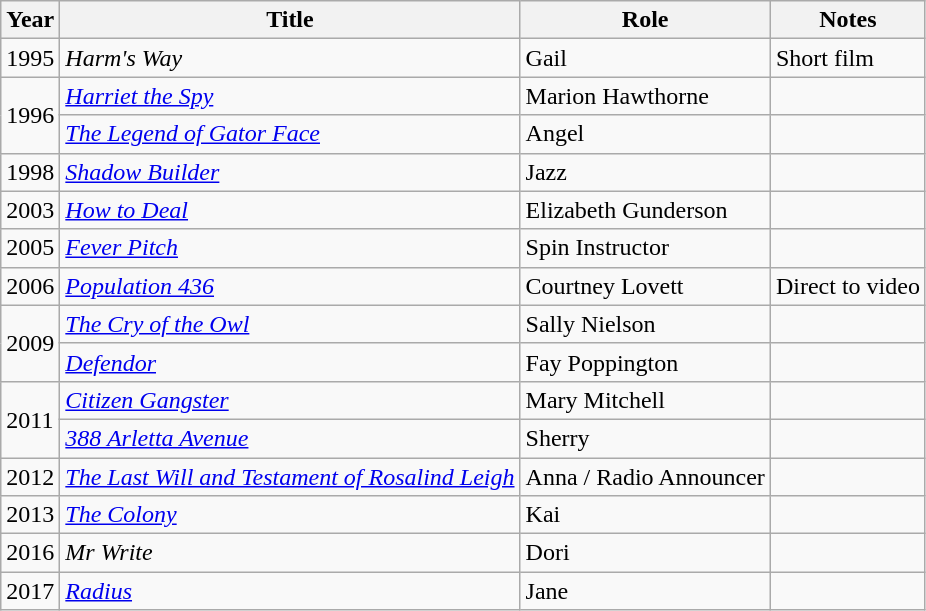<table class="wikitable sortable">
<tr>
<th>Year</th>
<th>Title</th>
<th>Role</th>
<th class="unsortable">Notes</th>
</tr>
<tr>
<td>1995</td>
<td><em>Harm's Way</em></td>
<td>Gail</td>
<td>Short film</td>
</tr>
<tr>
<td rowspan=2>1996</td>
<td><em><a href='#'>Harriet the Spy</a></em></td>
<td>Marion Hawthorne</td>
<td></td>
</tr>
<tr>
<td data-sort-value="Legend of Gator Face, The"><em><a href='#'>The Legend of Gator Face</a></em></td>
<td>Angel</td>
<td></td>
</tr>
<tr>
<td>1998</td>
<td><em><a href='#'>Shadow Builder</a></em></td>
<td>Jazz</td>
<td></td>
</tr>
<tr>
<td>2003</td>
<td><em><a href='#'>How to Deal</a></em></td>
<td>Elizabeth Gunderson</td>
<td></td>
</tr>
<tr>
<td>2005</td>
<td><em><a href='#'>Fever Pitch</a></em></td>
<td>Spin Instructor</td>
<td></td>
</tr>
<tr>
<td>2006</td>
<td><em><a href='#'>Population 436</a></em></td>
<td>Courtney Lovett</td>
<td>Direct to video</td>
</tr>
<tr>
<td rowspan=2>2009</td>
<td data-sort-value="Cry of the Owl, The"><em><a href='#'>The Cry of the Owl</a></em></td>
<td>Sally Nielson</td>
<td></td>
</tr>
<tr>
<td><em><a href='#'>Defendor</a></em></td>
<td>Fay Poppington</td>
<td></td>
</tr>
<tr>
<td rowspan=2>2011</td>
<td><em><a href='#'>Citizen Gangster</a></em></td>
<td>Mary Mitchell</td>
<td></td>
</tr>
<tr>
<td><em><a href='#'>388 Arletta Avenue</a></em></td>
<td>Sherry</td>
<td></td>
</tr>
<tr>
<td>2012</td>
<td data-sort-value="Last Will and Testament of Rosalind Leigh, The"><em><a href='#'>The Last Will and Testament of Rosalind Leigh</a></em></td>
<td>Anna / Radio Announcer</td>
<td></td>
</tr>
<tr>
<td>2013</td>
<td data-sort-value="Colony, The"><em><a href='#'>The Colony</a></em></td>
<td>Kai</td>
<td></td>
</tr>
<tr>
<td>2016</td>
<td><em>Mr Write</em></td>
<td>Dori</td>
<td></td>
</tr>
<tr>
<td>2017</td>
<td><em><a href='#'>Radius</a></em></td>
<td>Jane</td>
<td></td>
</tr>
</table>
